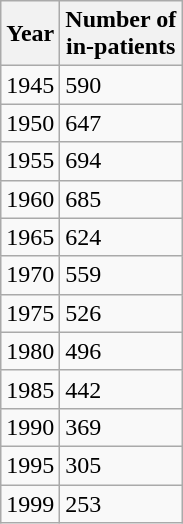<table class="wikitable" style="float:left; margin-right:1em">
<tr>
<th scope="col">Year<br></th>
<th scope="col">Number of<br>in-patients</th>
</tr>
<tr>
<td>1945</td>
<td>590</td>
</tr>
<tr>
<td>1950</td>
<td>647</td>
</tr>
<tr>
<td>1955</td>
<td>694</td>
</tr>
<tr>
<td>1960</td>
<td>685</td>
</tr>
<tr>
<td>1965</td>
<td>624</td>
</tr>
<tr>
<td>1970</td>
<td>559</td>
</tr>
<tr>
<td>1975</td>
<td>526</td>
</tr>
<tr>
<td>1980</td>
<td>496</td>
</tr>
<tr>
<td>1985</td>
<td>442</td>
</tr>
<tr>
<td>1990</td>
<td>369</td>
</tr>
<tr>
<td>1995</td>
<td>305</td>
</tr>
<tr>
<td>1999</td>
<td>253</td>
</tr>
</table>
